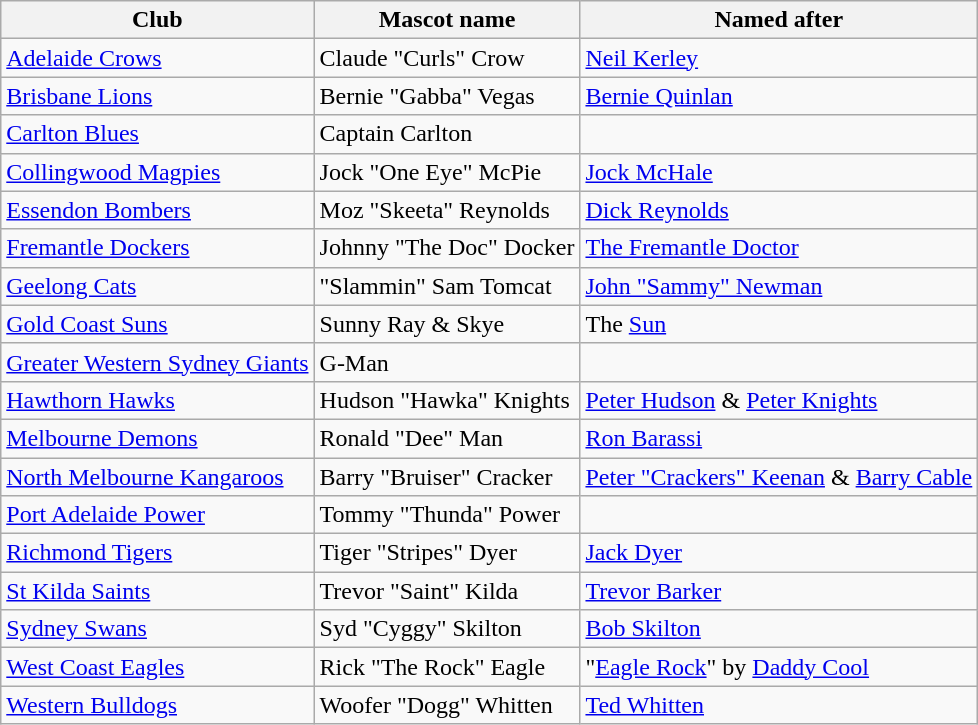<table class="wikitable">
<tr>
<th>Club</th>
<th>Mascot name</th>
<th>Named after</th>
</tr>
<tr>
<td><a href='#'>Adelaide Crows</a></td>
<td>Claude "Curls" Crow</td>
<td><a href='#'>Neil Kerley</a></td>
</tr>
<tr>
<td><a href='#'>Brisbane Lions</a></td>
<td>Bernie "Gabba" Vegas</td>
<td><a href='#'>Bernie Quinlan</a></td>
</tr>
<tr>
<td><a href='#'>Carlton Blues</a></td>
<td>Captain Carlton</td>
<td></td>
</tr>
<tr>
<td><a href='#'>Collingwood Magpies</a></td>
<td>Jock "One Eye" McPie</td>
<td><a href='#'>Jock McHale</a></td>
</tr>
<tr>
<td><a href='#'>Essendon Bombers</a></td>
<td>Moz "Skeeta" Reynolds</td>
<td><a href='#'>Dick Reynolds</a></td>
</tr>
<tr>
<td><a href='#'>Fremantle Dockers</a></td>
<td>Johnny "The Doc" Docker</td>
<td><a href='#'>The Fremantle Doctor</a></td>
</tr>
<tr>
<td><a href='#'>Geelong Cats</a></td>
<td>"Slammin" Sam Tomcat</td>
<td><a href='#'>John "Sammy" Newman</a></td>
</tr>
<tr>
<td><a href='#'>Gold Coast Suns</a></td>
<td>Sunny Ray & Skye</td>
<td>The <a href='#'>Sun</a></td>
</tr>
<tr>
<td><a href='#'>Greater Western Sydney Giants</a></td>
<td>G-Man</td>
<td></td>
</tr>
<tr>
<td><a href='#'>Hawthorn Hawks</a></td>
<td>Hudson "Hawka" Knights</td>
<td><a href='#'>Peter Hudson</a> & <a href='#'>Peter Knights</a></td>
</tr>
<tr>
<td><a href='#'>Melbourne Demons</a></td>
<td>Ronald "Dee" Man</td>
<td><a href='#'>Ron Barassi</a></td>
</tr>
<tr>
<td><a href='#'>North Melbourne Kangaroos</a></td>
<td>Barry "Bruiser" Cracker</td>
<td><a href='#'>Peter "Crackers" Keenan</a> & <a href='#'>Barry Cable</a></td>
</tr>
<tr>
<td><a href='#'>Port Adelaide Power</a></td>
<td>Tommy "Thunda" Power</td>
<td></td>
</tr>
<tr>
<td><a href='#'>Richmond Tigers</a></td>
<td>Tiger "Stripes" Dyer</td>
<td><a href='#'>Jack Dyer</a></td>
</tr>
<tr>
<td><a href='#'>St Kilda Saints</a></td>
<td>Trevor "Saint" Kilda</td>
<td><a href='#'>Trevor Barker</a></td>
</tr>
<tr>
<td><a href='#'>Sydney Swans</a></td>
<td>Syd "Cyggy" Skilton</td>
<td><a href='#'>Bob Skilton</a></td>
</tr>
<tr>
<td><a href='#'>West Coast Eagles</a></td>
<td>Rick "The Rock" Eagle</td>
<td>"<a href='#'>Eagle Rock</a>" by <a href='#'>Daddy Cool</a></td>
</tr>
<tr>
<td><a href='#'>Western Bulldogs</a></td>
<td>Woofer "Dogg" Whitten</td>
<td><a href='#'>Ted Whitten</a></td>
</tr>
</table>
